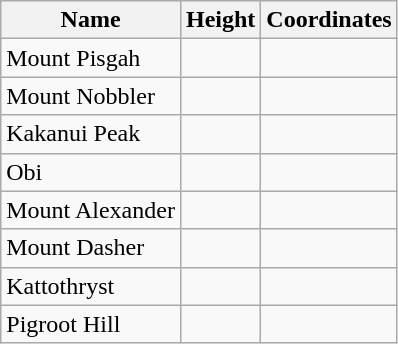<table class="wikitable">
<tr>
<th>Name</th>
<th>Height</th>
<th>Coordinates</th>
</tr>
<tr>
<td>Mount Pisgah</td>
<td></td>
<td></td>
</tr>
<tr>
<td>Mount Nobbler</td>
<td></td>
<td></td>
</tr>
<tr>
<td>Kakanui Peak</td>
<td></td>
<td></td>
</tr>
<tr>
<td>Obi</td>
<td></td>
<td></td>
</tr>
<tr>
<td>Mount Alexander</td>
<td></td>
<td></td>
</tr>
<tr>
<td>Mount Dasher</td>
<td></td>
<td></td>
</tr>
<tr>
<td>Kattothryst</td>
<td></td>
<td></td>
</tr>
<tr>
<td>Pigroot Hill</td>
<td></td>
<td></td>
</tr>
</table>
